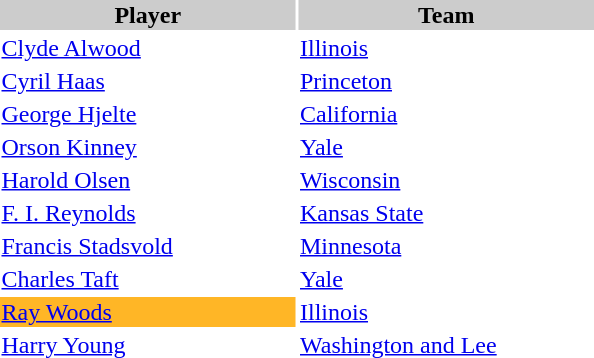<table style="width:400px" "border:'1' 'solid' 'gray'">
<tr>
<th style="background:#CCCCCC;width:50%">Player</th>
<th style="background:#CCCCCC;width:50%">Team</th>
</tr>
<tr>
<td><a href='#'>Clyde Alwood</a></td>
<td><a href='#'>Illinois</a></td>
</tr>
<tr>
<td><a href='#'>Cyril Haas</a></td>
<td><a href='#'>Princeton</a></td>
</tr>
<tr>
<td><a href='#'>George Hjelte</a></td>
<td><a href='#'>California</a></td>
</tr>
<tr>
<td><a href='#'>Orson Kinney</a></td>
<td><a href='#'>Yale</a></td>
</tr>
<tr>
<td><a href='#'>Harold Olsen</a></td>
<td><a href='#'>Wisconsin</a></td>
</tr>
<tr>
<td><a href='#'>F. I. Reynolds</a></td>
<td><a href='#'>Kansas State</a></td>
</tr>
<tr>
<td><a href='#'>Francis Stadsvold</a></td>
<td><a href='#'>Minnesota</a></td>
</tr>
<tr>
<td><a href='#'>Charles Taft</a></td>
<td><a href='#'>Yale</a></td>
</tr>
<tr>
<td style="background-color:#ffb626"><a href='#'>Ray Woods</a></td>
<td><a href='#'>Illinois</a></td>
</tr>
<tr>
<td><a href='#'>Harry Young</a></td>
<td><a href='#'>Washington and Lee</a></td>
</tr>
</table>
